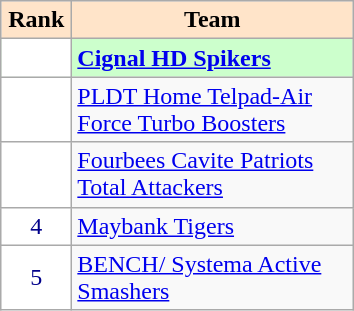<table class="wikitable" style="text-align: center;">
<tr>
<th width=40 style="background:#FFE4C9; color:black;">Rank</th>
<th width=180 style="background:#FFE4C9; color:black;">Team</th>
</tr>
<tr bgcolor=#ccffcc>
<td style="background:white; color:#00008B;"></td>
<td style="text-align:left;"><strong><a href='#'>Cignal HD Spikers</a></strong></td>
</tr>
<tr>
<td style="background:white; color:#00008B;"></td>
<td style="text-align:left;"><a href='#'>PLDT Home Telpad-Air Force Turbo Boosters</a></td>
</tr>
<tr>
<td style="background:white; color:#00008B;"></td>
<td style="text-align:left;"><a href='#'>Fourbees Cavite Patriots Total Attackers</a></td>
</tr>
<tr>
<td style="background:white; color:#00008B;">4</td>
<td style="text-align:left;"><a href='#'>Maybank Tigers</a></td>
</tr>
<tr>
<td style="background:white; color:#00008B;">5</td>
<td style="text-align:left;"><a href='#'>BENCH/ Systema Active Smashers</a></td>
</tr>
</table>
